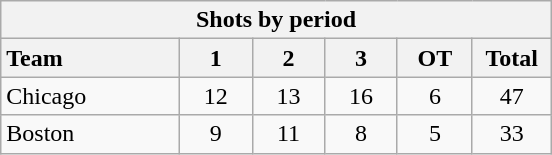<table class="wikitable" style="width:23em; text-align:right;">
<tr>
<th colspan=6>Shots by period</th>
</tr>
<tr>
<th style="width:8em; text-align:left;">Team</th>
<th style="width:3em;">1</th>
<th style="width:3em;">2</th>
<th style="width:3em;">3</th>
<th style="width:3em;">OT</th>
<th style="width:3em;">Total</th>
</tr>
<tr>
<td style="text-align:left;">Chicago</td>
<td align=center>12</td>
<td align=center>13</td>
<td align=center>16</td>
<td align=center>6</td>
<td align=center>47</td>
</tr>
<tr>
<td style="text-align:left;">Boston</td>
<td align=center>9</td>
<td align=center>11</td>
<td align=center>8</td>
<td align=center>5</td>
<td align=center>33</td>
</tr>
</table>
